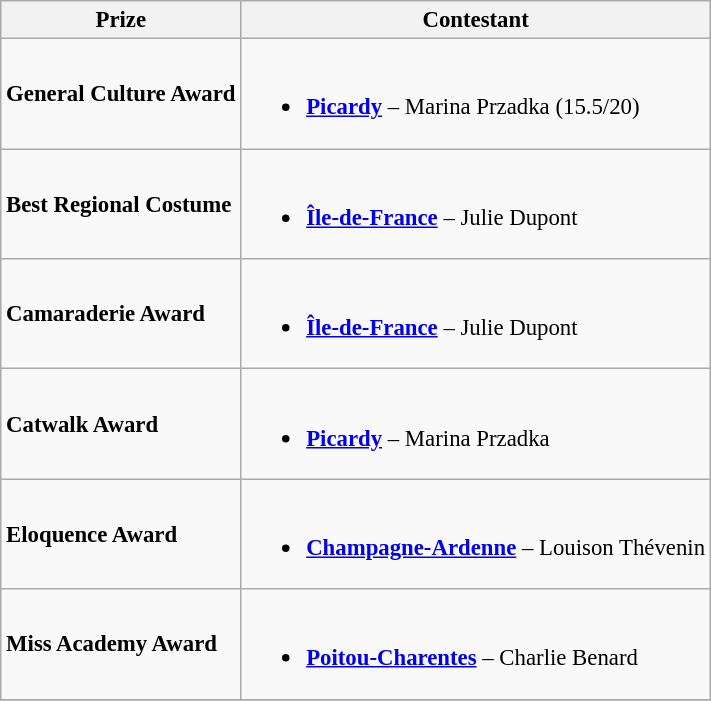<table class="wikitable " style="font-size: 95%;">
<tr>
<th>Prize</th>
<th>Contestant</th>
</tr>
<tr>
<td><strong>General Culture Award</strong></td>
<td><br><ul><li><strong> <a href='#'>Picardy</a></strong> – Marina Przadka (15.5/20)</li></ul></td>
</tr>
<tr>
<td><strong>Best Regional Costume</strong></td>
<td><br><ul><li><strong> <a href='#'>Île-de-France</a></strong> – Julie Dupont</li></ul></td>
</tr>
<tr>
<td><strong>Camaraderie Award</strong></td>
<td><br><ul><li><strong> <a href='#'>Île-de-France</a></strong> – Julie Dupont</li></ul></td>
</tr>
<tr>
<td><strong>Catwalk Award</strong></td>
<td><br><ul><li><strong> <a href='#'>Picardy</a></strong> – Marina Przadka</li></ul></td>
</tr>
<tr>
<td><strong>Eloquence Award</strong></td>
<td><br><ul><li><strong> <a href='#'>Champagne-Ardenne</a></strong> – Louison Thévenin</li></ul></td>
</tr>
<tr>
<td><strong>Miss Academy Award</strong></td>
<td><br><ul><li><strong> <a href='#'>Poitou-Charentes</a></strong> – Charlie Benard</li></ul></td>
</tr>
<tr>
</tr>
</table>
